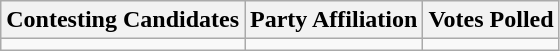<table class="wikitable sortable">
<tr>
<th>Contesting Candidates</th>
<th>Party Affiliation</th>
<th>Votes Polled</th>
</tr>
<tr>
<td></td>
<td></td>
<td></td>
</tr>
</table>
